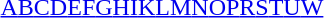<table id="toc" class="toc" summary="Class">
<tr>
<th></th>
</tr>
<tr>
<td style="text-align:center;"><a href='#'>A</a><a href='#'>B</a><a href='#'>C</a><a href='#'>D</a><a href='#'>E</a><a href='#'>F</a><a href='#'>G</a><a href='#'>H</a><a href='#'>I</a><a href='#'>K</a><a href='#'>L</a><a href='#'>M</a><a href='#'>N</a><a href='#'>O</a><a href='#'>P</a><a href='#'>R</a><a href='#'>S</a><a href='#'>T</a><a href='#'>U</a><a href='#'>W</a></td>
</tr>
</table>
